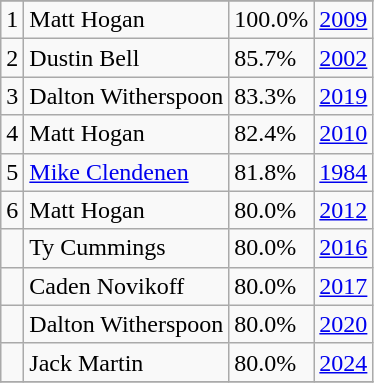<table class="wikitable">
<tr>
</tr>
<tr>
<td>1</td>
<td>Matt Hogan</td>
<td><abbr>100.0%</abbr></td>
<td><a href='#'>2009</a></td>
</tr>
<tr>
<td>2</td>
<td>Dustin Bell</td>
<td><abbr>85.7%</abbr></td>
<td><a href='#'>2002</a></td>
</tr>
<tr>
<td>3</td>
<td>Dalton Witherspoon</td>
<td><abbr>83.3%</abbr></td>
<td><a href='#'>2019</a></td>
</tr>
<tr>
<td>4</td>
<td>Matt Hogan</td>
<td><abbr>82.4%</abbr></td>
<td><a href='#'>2010</a></td>
</tr>
<tr>
<td>5</td>
<td><a href='#'>Mike Clendenen</a></td>
<td><abbr>81.8%</abbr></td>
<td><a href='#'>1984</a></td>
</tr>
<tr>
<td>6</td>
<td>Matt Hogan</td>
<td><abbr>80.0%</abbr></td>
<td><a href='#'>2012</a></td>
</tr>
<tr>
<td></td>
<td>Ty Cummings</td>
<td><abbr>80.0%</abbr></td>
<td><a href='#'>2016</a></td>
</tr>
<tr>
<td></td>
<td>Caden Novikoff</td>
<td><abbr>80.0%</abbr></td>
<td><a href='#'>2017</a></td>
</tr>
<tr>
<td></td>
<td>Dalton Witherspoon</td>
<td><abbr>80.0%</abbr></td>
<td><a href='#'>2020</a></td>
</tr>
<tr>
<td></td>
<td>Jack Martin</td>
<td><abbr>80.0%</abbr></td>
<td><a href='#'>2024</a></td>
</tr>
<tr>
</tr>
</table>
